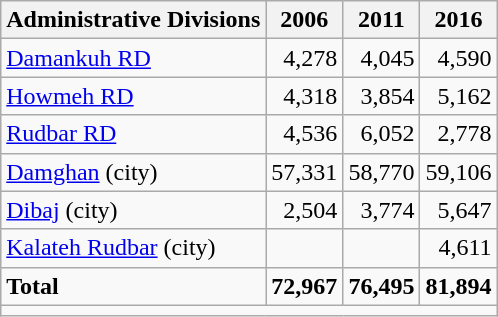<table class="wikitable">
<tr>
<th>Administrative Divisions</th>
<th>2006</th>
<th>2011</th>
<th>2016</th>
</tr>
<tr>
<td><a href='#'>Damankuh RD</a></td>
<td style="text-align: right;">4,278</td>
<td style="text-align: right;">4,045</td>
<td style="text-align: right;">4,590</td>
</tr>
<tr>
<td><a href='#'>Howmeh RD</a></td>
<td style="text-align: right;">4,318</td>
<td style="text-align: right;">3,854</td>
<td style="text-align: right;">5,162</td>
</tr>
<tr>
<td><a href='#'>Rudbar RD</a></td>
<td style="text-align: right;">4,536</td>
<td style="text-align: right;">6,052</td>
<td style="text-align: right;">2,778</td>
</tr>
<tr>
<td><a href='#'>Damghan</a> (city)</td>
<td style="text-align: right;">57,331</td>
<td style="text-align: right;">58,770</td>
<td style="text-align: right;">59,106</td>
</tr>
<tr>
<td><a href='#'>Dibaj</a> (city)</td>
<td style="text-align: right;">2,504</td>
<td style="text-align: right;">3,774</td>
<td style="text-align: right;">5,647</td>
</tr>
<tr>
<td><a href='#'>Kalateh Rudbar</a> (city)</td>
<td style="text-align: right;"></td>
<td style="text-align: right;"></td>
<td style="text-align: right;">4,611</td>
</tr>
<tr>
<td><strong>Total</strong></td>
<td style="text-align: right;"><strong>72,967</strong></td>
<td style="text-align: right;"><strong>76,495</strong></td>
<td style="text-align: right;"><strong>81,894</strong></td>
</tr>
<tr>
<td colspan=4></td>
</tr>
</table>
